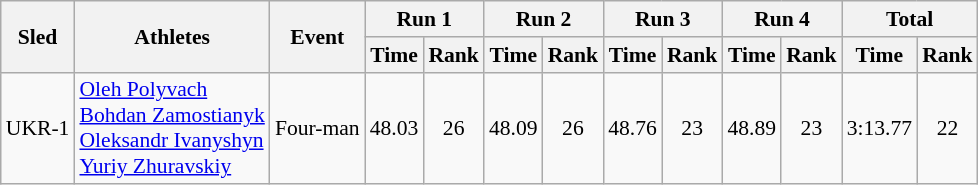<table class="wikitable"  border="1" style="font-size:90%">
<tr>
<th rowspan="2">Sled</th>
<th rowspan="2">Athletes</th>
<th rowspan="2">Event</th>
<th colspan="2">Run 1</th>
<th colspan="2">Run 2</th>
<th colspan="2">Run 3</th>
<th colspan="2">Run 4</th>
<th colspan="2">Total</th>
</tr>
<tr>
<th>Time</th>
<th>Rank</th>
<th>Time</th>
<th>Rank</th>
<th>Time</th>
<th>Rank</th>
<th>Time</th>
<th>Rank</th>
<th>Time</th>
<th>Rank</th>
</tr>
<tr>
<td align="center">UKR-1</td>
<td><a href='#'>Oleh Polyvach</a><br><a href='#'>Bohdan Zamostianyk</a><br><a href='#'>Oleksandr Ivanyshyn</a><br><a href='#'>Yuriy Zhuravskiy</a></td>
<td>Four-man</td>
<td align="center">48.03</td>
<td align="center">26</td>
<td align="center">48.09</td>
<td align="center">26</td>
<td align="center">48.76</td>
<td align="center">23</td>
<td align="center">48.89</td>
<td align="center">23</td>
<td align="center">3:13.77</td>
<td align="center">22</td>
</tr>
</table>
